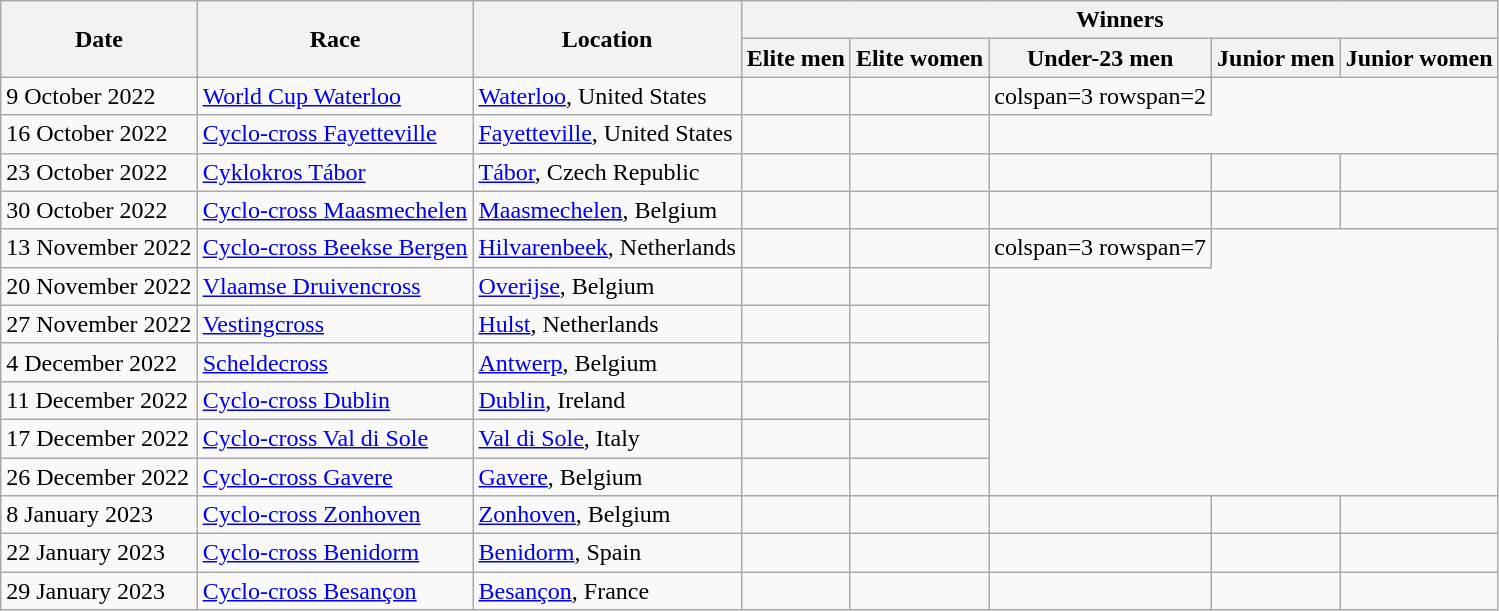<table class="wikitable">
<tr>
<th rowspan=2>Date</th>
<th rowspan=2>Race</th>
<th rowspan=2>Location</th>
<th colspan=5>Winners</th>
</tr>
<tr>
<th>Elite men</th>
<th>Elite women</th>
<th>Under-23 men</th>
<th>Junior men</th>
<th>Junior women</th>
</tr>
<tr>
<td>9 October 2022</td>
<td><a href='#'>World Cup Waterloo</a></td>
<td> <a href='#'>Waterloo</a>, United States</td>
<td></td>
<td></td>
<td>colspan=3 rowspan=2 </td>
</tr>
<tr>
<td>16 October 2022</td>
<td><a href='#'>Cyclo-cross Fayetteville</a></td>
<td> <a href='#'>Fayetteville</a>, United States</td>
<td></td>
<td></td>
</tr>
<tr>
<td>23 October 2022</td>
<td><a href='#'>Cyklokros Tábor</a></td>
<td> <a href='#'>Tábor</a>, Czech Republic</td>
<td></td>
<td></td>
<td></td>
<td></td>
<td></td>
</tr>
<tr>
<td>30 October 2022</td>
<td><a href='#'>Cyclo-cross Maasmechelen</a></td>
<td> <a href='#'>Maasmechelen</a>, Belgium</td>
<td></td>
<td></td>
<td></td>
<td></td>
<td></td>
</tr>
<tr>
<td>13 November 2022</td>
<td><a href='#'>Cyclo-cross Beekse Bergen</a></td>
<td> <a href='#'>Hilvarenbeek</a>, Netherlands</td>
<td></td>
<td></td>
<td>colspan=3 rowspan=7 </td>
</tr>
<tr>
<td>20 November 2022</td>
<td><a href='#'>Vlaamse Druivencross</a></td>
<td> <a href='#'>Overijse</a>, Belgium</td>
<td></td>
<td></td>
</tr>
<tr>
<td>27 November 2022</td>
<td><a href='#'>Vestingcross</a></td>
<td> <a href='#'>Hulst</a>, Netherlands</td>
<td></td>
<td></td>
</tr>
<tr>
<td>4 December 2022</td>
<td><a href='#'>Scheldecross</a></td>
<td> <a href='#'>Antwerp</a>, Belgium</td>
<td></td>
<td></td>
</tr>
<tr>
<td>11 December 2022</td>
<td><a href='#'>Cyclo-cross Dublin</a></td>
<td> <a href='#'>Dublin</a>, Ireland</td>
<td></td>
<td></td>
</tr>
<tr>
<td>17 December 2022</td>
<td><a href='#'>Cyclo-cross Val di Sole</a></td>
<td> <a href='#'>Val di Sole</a>, Italy</td>
<td></td>
<td></td>
</tr>
<tr>
<td>26 December 2022</td>
<td><a href='#'>Cyclo-cross Gavere</a></td>
<td> <a href='#'>Gavere</a>, Belgium</td>
<td></td>
<td></td>
</tr>
<tr>
<td>8 January 2023</td>
<td><a href='#'>Cyclo-cross Zonhoven</a></td>
<td> <a href='#'>Zonhoven</a>, Belgium</td>
<td></td>
<td></td>
<td></td>
<td></td>
<td></td>
</tr>
<tr>
<td>22 January 2023</td>
<td><a href='#'>Cyclo-cross Benidorm</a></td>
<td> <a href='#'>Benidorm</a>, Spain</td>
<td></td>
<td></td>
<td></td>
<td></td>
<td></td>
</tr>
<tr>
<td>29 January 2023</td>
<td><a href='#'>Cyclo-cross Besançon</a></td>
<td> <a href='#'>Besançon</a>, France</td>
<td></td>
<td></td>
<td></td>
<td></td>
<td></td>
</tr>
</table>
